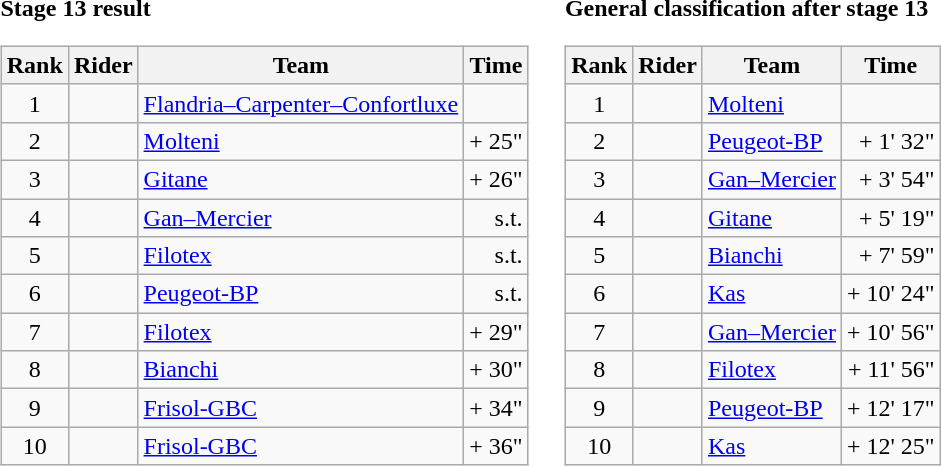<table>
<tr>
<td><strong>Stage 13 result</strong><br><table class="wikitable">
<tr>
<th scope="col">Rank</th>
<th scope="col">Rider</th>
<th scope="col">Team</th>
<th scope="col">Time</th>
</tr>
<tr>
<td style="text-align:center;">1</td>
<td></td>
<td><a href='#'>Flandria–Carpenter–Confortluxe</a></td>
<td style="text-align:right;"></td>
</tr>
<tr>
<td style="text-align:center;">2</td>
<td></td>
<td><a href='#'>Molteni</a></td>
<td style="text-align:right;">+ 25"</td>
</tr>
<tr>
<td style="text-align:center;">3</td>
<td></td>
<td><a href='#'>Gitane</a></td>
<td style="text-align:right;">+ 26"</td>
</tr>
<tr>
<td style="text-align:center;">4</td>
<td></td>
<td><a href='#'>Gan–Mercier</a></td>
<td style="text-align:right;">s.t.</td>
</tr>
<tr>
<td style="text-align:center;">5</td>
<td></td>
<td><a href='#'>Filotex</a></td>
<td style="text-align:right;">s.t.</td>
</tr>
<tr>
<td style="text-align:center;">6</td>
<td></td>
<td><a href='#'>Peugeot-BP</a></td>
<td style="text-align:right;">s.t.</td>
</tr>
<tr>
<td style="text-align:center;">7</td>
<td></td>
<td><a href='#'>Filotex</a></td>
<td style="text-align:right;">+ 29"</td>
</tr>
<tr>
<td style="text-align:center;">8</td>
<td></td>
<td><a href='#'>Bianchi</a></td>
<td style="text-align:right;">+ 30"</td>
</tr>
<tr>
<td style="text-align:center;">9</td>
<td></td>
<td><a href='#'>Frisol-GBC</a></td>
<td style="text-align:right;">+ 34"</td>
</tr>
<tr>
<td style="text-align:center;">10</td>
<td></td>
<td><a href='#'>Frisol-GBC</a></td>
<td style="text-align:right;">+ 36"</td>
</tr>
</table>
</td>
<td></td>
<td><strong>General classification after stage 13</strong><br><table class="wikitable">
<tr>
<th scope="col">Rank</th>
<th scope="col">Rider</th>
<th scope="col">Team</th>
<th scope="col">Time</th>
</tr>
<tr>
<td style="text-align:center;">1</td>
<td> </td>
<td><a href='#'>Molteni</a></td>
<td style="text-align:right;"></td>
</tr>
<tr>
<td style="text-align:center;">2</td>
<td></td>
<td><a href='#'>Peugeot-BP</a></td>
<td style="text-align:right;">+ 1' 32"</td>
</tr>
<tr>
<td style="text-align:center;">3</td>
<td></td>
<td><a href='#'>Gan–Mercier</a></td>
<td style="text-align:right;">+ 3' 54"</td>
</tr>
<tr>
<td style="text-align:center;">4</td>
<td></td>
<td><a href='#'>Gitane</a></td>
<td style="text-align:right;">+ 5' 19"</td>
</tr>
<tr>
<td style="text-align:center;">5</td>
<td></td>
<td><a href='#'>Bianchi</a></td>
<td style="text-align:right;">+ 7' 59"</td>
</tr>
<tr>
<td style="text-align:center;">6</td>
<td></td>
<td><a href='#'>Kas</a></td>
<td style="text-align:right;">+ 10' 24"</td>
</tr>
<tr>
<td style="text-align:center;">7</td>
<td></td>
<td><a href='#'>Gan–Mercier</a></td>
<td style="text-align:right;">+ 10' 56"</td>
</tr>
<tr>
<td style="text-align:center;">8</td>
<td></td>
<td><a href='#'>Filotex</a></td>
<td style="text-align:right;">+ 11' 56"</td>
</tr>
<tr>
<td style="text-align:center;">9</td>
<td></td>
<td><a href='#'>Peugeot-BP</a></td>
<td style="text-align:right;">+ 12' 17"</td>
</tr>
<tr>
<td style="text-align:center;">10</td>
<td></td>
<td><a href='#'>Kas</a></td>
<td style="text-align:right;">+ 12' 25"</td>
</tr>
</table>
</td>
</tr>
</table>
